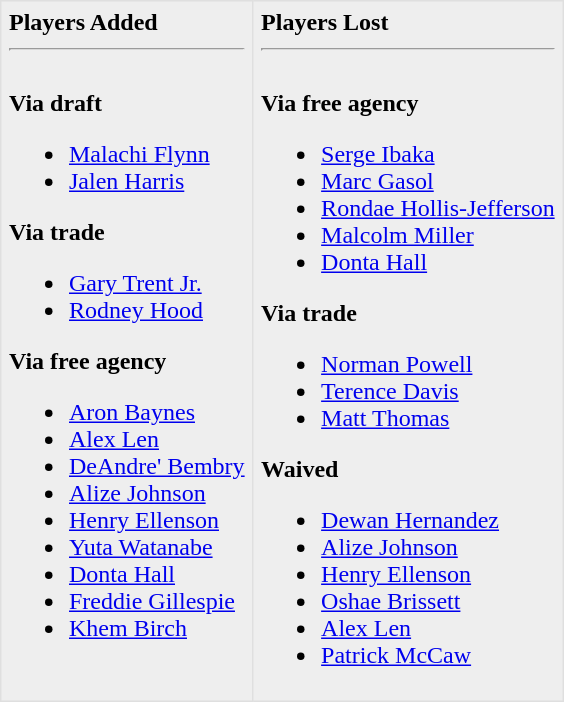<table border=1 style="border-collapse:collapse; background-color:#eeeeee" bordercolor="#DFDFDF" cellpadding="5">
<tr>
<td valign="top"><strong>Players Added</strong> <hr><br><strong>Via draft</strong><ul><li><a href='#'>Malachi Flynn</a></li><li><a href='#'>Jalen Harris</a></li></ul><strong>Via trade</strong><ul><li><a href='#'>Gary Trent Jr.</a></li><li><a href='#'>Rodney Hood</a></li></ul><strong>Via free agency</strong><ul><li><a href='#'>Aron Baynes</a></li><li><a href='#'>Alex Len</a></li><li><a href='#'>DeAndre' Bembry</a></li><li><a href='#'>Alize Johnson</a></li><li><a href='#'>Henry Ellenson</a></li><li><a href='#'>Yuta Watanabe</a></li><li><a href='#'>Donta Hall</a></li><li><a href='#'>Freddie Gillespie</a></li><li><a href='#'>Khem Birch</a></li></ul></td>
<td valign="top"><strong>Players Lost</strong> <hr><br><strong>Via free agency</strong><ul><li><a href='#'>Serge Ibaka</a></li><li><a href='#'>Marc Gasol</a></li><li><a href='#'>Rondae Hollis-Jefferson</a></li><li><a href='#'>Malcolm Miller</a></li><li><a href='#'>Donta Hall</a></li></ul><strong>Via trade</strong><ul><li><a href='#'>Norman Powell</a></li><li><a href='#'>Terence Davis</a></li><li><a href='#'>Matt Thomas</a></li></ul><strong>Waived</strong><ul><li><a href='#'>Dewan Hernandez</a></li><li><a href='#'>Alize Johnson</a></li><li><a href='#'>Henry Ellenson</a></li><li><a href='#'>Oshae Brissett</a></li><li><a href='#'>Alex Len</a></li><li><a href='#'>Patrick McCaw</a></li></ul></td>
</tr>
</table>
